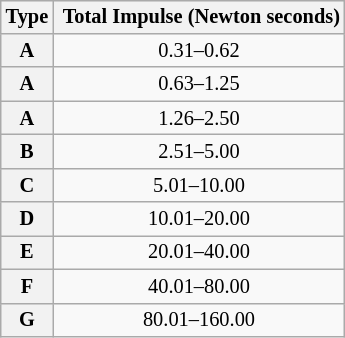<table class = "wikitable" style = "float:right; font-size:85%; margin-left:15px">
<tr>
<th>Type</th>
<th> Total Impulse (Newton seconds)</th>
</tr>
<tr>
<th>A</th>
<td align="center">0.31–0.62</td>
</tr>
<tr>
<th>A</th>
<td align="center">0.63–1.25</td>
</tr>
<tr>
<th>A</th>
<td align="center">1.26–2.50</td>
</tr>
<tr>
<th>B</th>
<td align="center">2.51–5.00</td>
</tr>
<tr>
<th>C</th>
<td align="center">5.01–10.00</td>
</tr>
<tr>
<th>D</th>
<td align="center">10.01–20.00</td>
</tr>
<tr>
<th>E</th>
<td align="center">20.01–40.00</td>
</tr>
<tr>
<th>F</th>
<td align="center">40.01–80.00</td>
</tr>
<tr>
<th>G</th>
<td align="center">80.01–160.00</td>
</tr>
</table>
